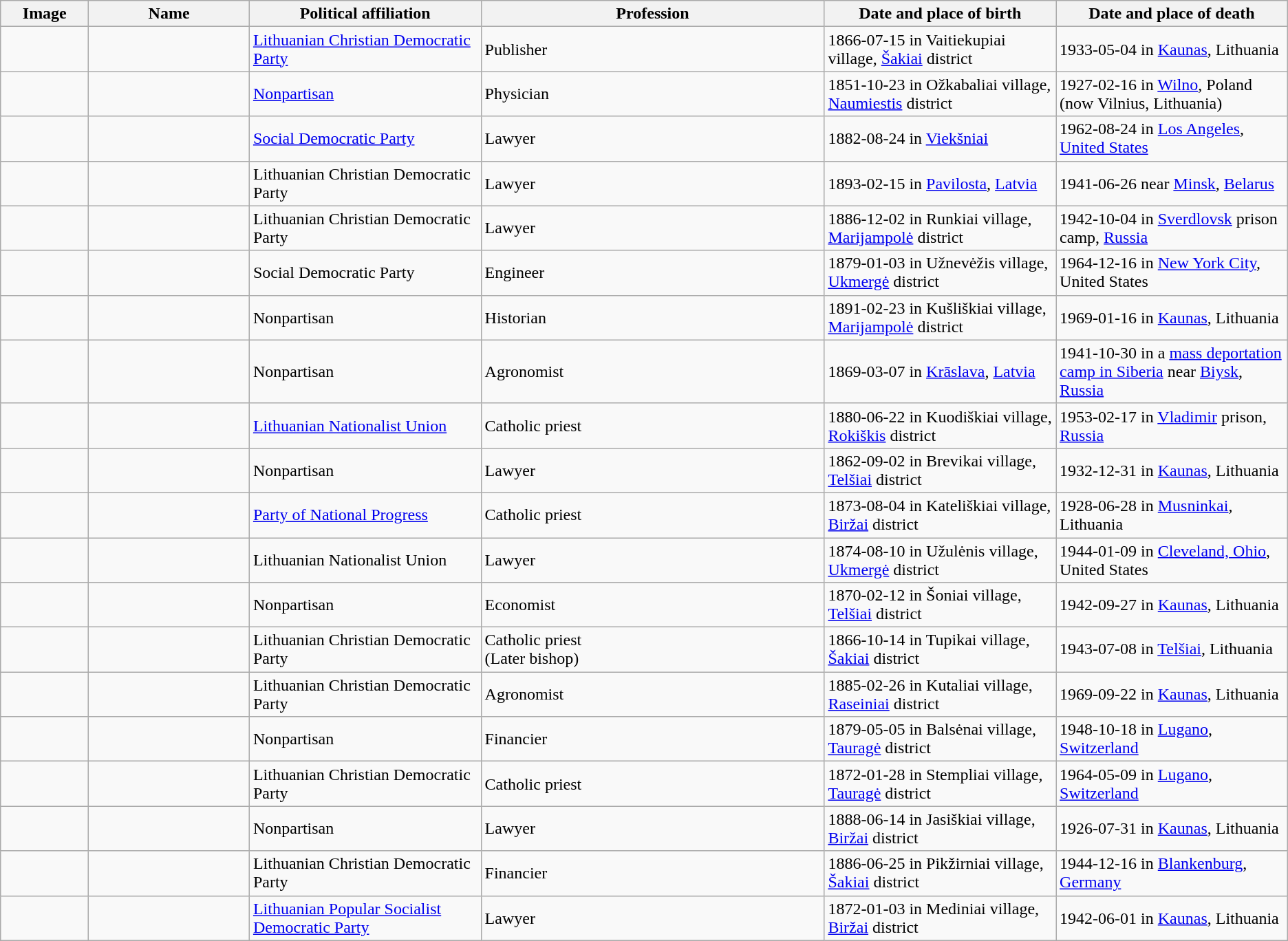<table class="sortable wikitable">
<tr valign=bottom>
<th width=78px>Image</th>
<th width=>Name</th>
<th width=18%>Political affiliation</th>
<th width=>Profession</th>
<th width=18%>Date and place of birth</th>
<th width=18%>Date and place of death</th>
</tr>
<tr>
<td></td>
<td> <br> </td>
<td><a href='#'>Lithuanian Christian Democratic Party</a></td>
<td>Publisher</td>
<td>1866-07-15 in Vaitiekupiai village, <a href='#'>Šakiai</a> district</td>
<td>1933-05-04 in <a href='#'>Kaunas</a>, Lithuania</td>
</tr>
<tr>
<td></td>
<td> <br> </td>
<td><a href='#'>Nonpartisan</a></td>
<td>Physician</td>
<td>1851-10-23 in Ožkabaliai village, <a href='#'>Naumiestis</a> district</td>
<td>1927-02-16 in <a href='#'>Wilno</a>, Poland (now Vilnius, Lithuania)</td>
</tr>
<tr>
<td></td>
<td> <br> </td>
<td><a href='#'>Social Democratic Party</a></td>
<td>Lawyer</td>
<td>1882-08-24 in <a href='#'>Viekšniai</a></td>
<td>1962-08-24 in <a href='#'>Los Angeles</a>, <a href='#'>United States</a></td>
</tr>
<tr>
<td></td>
<td> <br> </td>
<td>Lithuanian Christian Democratic Party</td>
<td>Lawyer</td>
<td>1893-02-15 in <a href='#'>Pavilosta</a>, <a href='#'>Latvia</a></td>
<td>1941-06-26 near <a href='#'>Minsk</a>, <a href='#'>Belarus</a></td>
</tr>
<tr>
<td></td>
<td> <br> </td>
<td>Lithuanian Christian Democratic Party</td>
<td>Lawyer</td>
<td>1886-12-02 in Runkiai village, <a href='#'>Marijampolė</a> district</td>
<td>1942-10-04 in <a href='#'>Sverdlovsk</a> prison camp, <a href='#'>Russia</a></td>
</tr>
<tr>
<td></td>
<td> <br> </td>
<td>Social Democratic Party</td>
<td>Engineer</td>
<td>1879-01-03 in Užnevėžis village, <a href='#'>Ukmergė</a> district</td>
<td>1964-12-16 in <a href='#'>New York City</a>, United States</td>
</tr>
<tr>
<td></td>
<td> <br> </td>
<td>Nonpartisan</td>
<td>Historian</td>
<td>1891-02-23 in Kušliškiai village, <a href='#'>Marijampolė</a> district</td>
<td>1969-01-16 in <a href='#'>Kaunas</a>, Lithuania</td>
</tr>
<tr>
<td></td>
<td> <br> </td>
<td>Nonpartisan</td>
<td>Agronomist</td>
<td>1869-03-07 in <a href='#'>Krāslava</a>, <a href='#'>Latvia</a></td>
<td>1941-10-30 in a <a href='#'>mass deportation camp in Siberia</a> near <a href='#'>Biysk</a>, <a href='#'>Russia</a></td>
</tr>
<tr>
<td></td>
<td> <br> </td>
<td><a href='#'>Lithuanian Nationalist Union</a></td>
<td>Catholic priest</td>
<td>1880-06-22 in Kuodiškiai village, <a href='#'>Rokiškis</a> district</td>
<td>1953-02-17 in <a href='#'>Vladimir</a> prison, <a href='#'>Russia</a></td>
</tr>
<tr>
<td></td>
<td> <br> </td>
<td>Nonpartisan</td>
<td>Lawyer</td>
<td>1862-09-02 in Brevikai village, <a href='#'>Telšiai</a> district</td>
<td>1932-12-31 in <a href='#'>Kaunas</a>, Lithuania</td>
</tr>
<tr>
<td></td>
<td> <br> </td>
<td><a href='#'>Party of National Progress</a></td>
<td>Catholic priest</td>
<td>1873-08-04 in Kateliškiai village, <a href='#'>Biržai</a> district</td>
<td>1928-06-28 in <a href='#'>Musninkai</a>, Lithuania</td>
</tr>
<tr>
<td></td>
<td> <br> </td>
<td>Lithuanian Nationalist Union</td>
<td>Lawyer</td>
<td>1874-08-10 in Užulėnis village, <a href='#'>Ukmergė</a> district</td>
<td>1944-01-09 in <a href='#'>Cleveland, Ohio</a>, United States</td>
</tr>
<tr>
<td></td>
<td> <br> </td>
<td>Nonpartisan</td>
<td>Economist</td>
<td>1870-02-12 in Šoniai village, <a href='#'>Telšiai</a> district</td>
<td>1942-09-27 in <a href='#'>Kaunas</a>, Lithuania</td>
</tr>
<tr>
<td></td>
<td> <br> </td>
<td>Lithuanian Christian Democratic Party</td>
<td>Catholic priest <br>(Later bishop)</td>
<td>1866-10-14 in Tupikai village, <a href='#'>Šakiai</a> district</td>
<td>1943-07-08 in <a href='#'>Telšiai</a>, Lithuania</td>
</tr>
<tr>
<td></td>
<td> <br> </td>
<td>Lithuanian Christian Democratic Party</td>
<td>Agronomist</td>
<td>1885-02-26 in Kutaliai village, <a href='#'>Raseiniai</a> district</td>
<td>1969-09-22 in <a href='#'>Kaunas</a>, Lithuania</td>
</tr>
<tr>
<td></td>
<td> <br> </td>
<td>Nonpartisan</td>
<td>Financier</td>
<td>1879-05-05 in Balsėnai village, <a href='#'>Tauragė</a> district</td>
<td>1948-10-18 in <a href='#'>Lugano</a>, <a href='#'>Switzerland</a></td>
</tr>
<tr>
<td></td>
<td> <br> </td>
<td>Lithuanian Christian Democratic Party</td>
<td>Catholic priest</td>
<td>1872-01-28 in Stempliai village, <a href='#'>Tauragė</a> district</td>
<td>1964-05-09 in <a href='#'>Lugano</a>, <a href='#'>Switzerland</a></td>
</tr>
<tr>
<td></td>
<td> <br> </td>
<td>Nonpartisan</td>
<td>Lawyer</td>
<td>1888-06-14 in Jasiškiai village, <a href='#'>Biržai</a> district</td>
<td>1926-07-31 in <a href='#'>Kaunas</a>, Lithuania</td>
</tr>
<tr>
<td></td>
<td> <br> </td>
<td>Lithuanian Christian Democratic Party</td>
<td>Financier</td>
<td>1886-06-25 in Pikžirniai village, <a href='#'>Šakiai</a> district</td>
<td>1944-12-16 in <a href='#'>Blankenburg</a>, <a href='#'>Germany</a></td>
</tr>
<tr>
<td></td>
<td> <br> </td>
<td><a href='#'>Lithuanian Popular Socialist Democratic Party</a></td>
<td>Lawyer</td>
<td>1872-01-03 in Mediniai village, <a href='#'>Biržai</a> district</td>
<td>1942-06-01 in <a href='#'>Kaunas</a>, Lithuania</td>
</tr>
</table>
